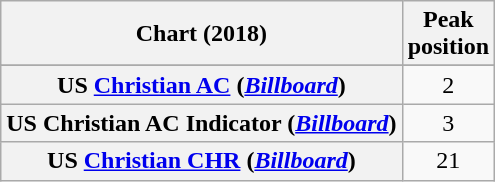<table class="wikitable sortable plainrowheaders" style="text-align:center">
<tr>
<th scope="col">Chart (2018)</th>
<th scope="col">Peak<br> position</th>
</tr>
<tr>
</tr>
<tr>
</tr>
<tr>
</tr>
<tr>
<th scope="row">US <a href='#'>Christian AC</a> (<em><a href='#'>Billboard</a></em>)</th>
<td>2</td>
</tr>
<tr>
<th scope="row">US Christian AC Indicator (<em><a href='#'>Billboard</a></em>)</th>
<td>3</td>
</tr>
<tr>
<th scope="row">US <a href='#'>Christian CHR</a> (<em><a href='#'>Billboard</a></em>) </th>
<td>21</td>
</tr>
</table>
